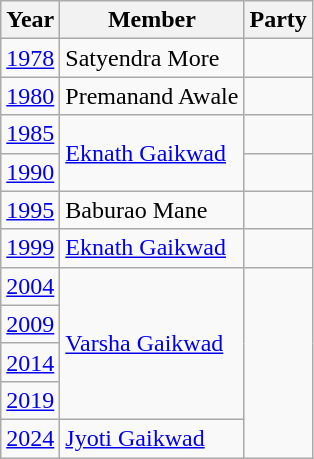<table class="wikitable">
<tr>
<th>Year</th>
<th>Member</th>
<th colspan="2">Party</th>
</tr>
<tr>
<td><a href='#'>1978</a></td>
<td>Satyendra More</td>
<td></td>
</tr>
<tr>
<td><a href='#'>1980</a></td>
<td>Premanand Awale</td>
<td></td>
</tr>
<tr>
<td><a href='#'>1985</a></td>
<td rowspan="2"><a href='#'>Eknath Gaikwad</a></td>
<td></td>
</tr>
<tr>
<td><a href='#'>1990</a></td>
</tr>
<tr>
<td><a href='#'>1995</a></td>
<td>Baburao Mane</td>
<td></td>
</tr>
<tr>
<td><a href='#'>1999</a></td>
<td><a href='#'>Eknath Gaikwad</a></td>
<td></td>
</tr>
<tr>
<td><a href='#'>2004</a></td>
<td rowspan="4"><a href='#'>Varsha Gaikwad</a></td>
</tr>
<tr>
<td><a href='#'>2009</a></td>
</tr>
<tr>
<td><a href='#'>2014</a></td>
</tr>
<tr>
<td><a href='#'>2019</a></td>
</tr>
<tr>
<td><a href='#'>2024</a></td>
<td><a href='#'>Jyoti Gaikwad</a></td>
</tr>
</table>
